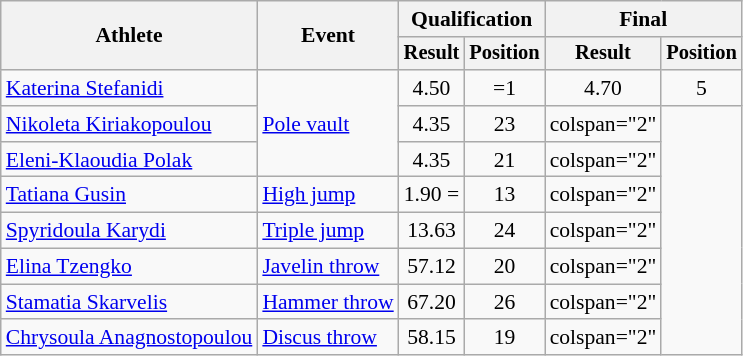<table class=wikitable style="font-size:90%">
<tr>
<th rowspan="2">Athlete</th>
<th rowspan="2">Event</th>
<th colspan="2">Qualification</th>
<th colspan="2">Final</th>
</tr>
<tr style="font-size:95%">
<th>Result</th>
<th>Position</th>
<th>Result</th>
<th>Position</th>
</tr>
<tr style=text-align:center>
<td style=text-align:left><a href='#'>Katerina Stefanidi</a></td>
<td style=text-align:left rowspan=3><a href='#'>Pole vault</a></td>
<td>4.50</td>
<td>=1</td>
<td>4.70 </td>
<td>5</td>
</tr>
<tr style=text-align:center>
<td style=text-align:left><a href='#'>Nikoleta Kiriakopoulou</a></td>
<td>4.35</td>
<td>23</td>
<td>colspan="2" </td>
</tr>
<tr style=text-align:center>
<td style=text-align:left><a href='#'>Eleni-Klaoudia Polak</a></td>
<td>4.35</td>
<td>21</td>
<td>colspan="2" </td>
</tr>
<tr style=text-align:center>
<td style=text-align:left><a href='#'>Tatiana Gusin</a></td>
<td style=text-align:left><a href='#'>High jump</a></td>
<td>1.90 =</td>
<td>13</td>
<td>colspan="2" </td>
</tr>
<tr style=text-align:center>
<td style=text-align:left><a href='#'>Spyridoula Karydi</a></td>
<td style=text-align:left><a href='#'>Triple jump</a></td>
<td>13.63</td>
<td>24</td>
<td>colspan="2" </td>
</tr>
<tr style=text-align:center>
<td style=text-align:left><a href='#'>Elina Tzengko</a></td>
<td style=text-align:left><a href='#'>Javelin throw</a></td>
<td>57.12</td>
<td>20</td>
<td>colspan="2" </td>
</tr>
<tr style=text-align:center>
<td style=text-align:left><a href='#'>Stamatia Skarvelis</a></td>
<td style=text-align:left><a href='#'>Hammer throw</a></td>
<td>67.20</td>
<td>26</td>
<td>colspan="2" </td>
</tr>
<tr style=text-align:center>
<td style=text-align:left><a href='#'>Chrysoula Anagnostopoulou</a></td>
<td style=text-align:left><a href='#'>Discus throw</a></td>
<td>58.15</td>
<td>19</td>
<td>colspan="2" </td>
</tr>
</table>
